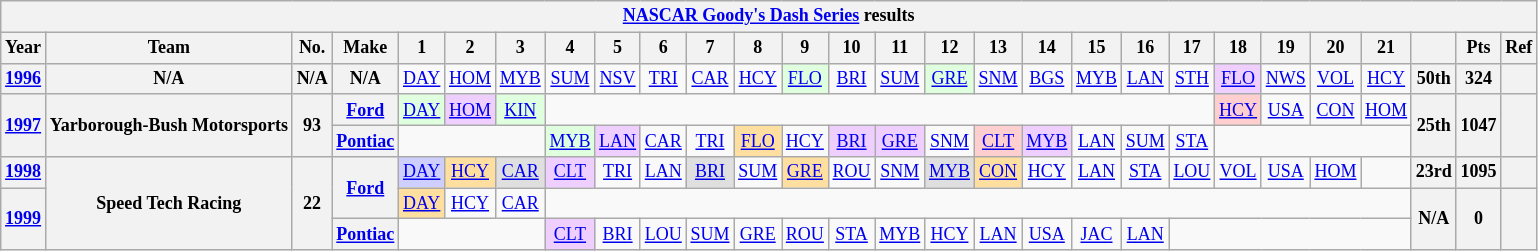<table class="wikitable" style="text-align:center; font-size:75%">
<tr>
<th colspan=32><a href='#'>NASCAR Goody's Dash Series</a> results</th>
</tr>
<tr>
<th>Year</th>
<th>Team</th>
<th>No.</th>
<th>Make</th>
<th>1</th>
<th>2</th>
<th>3</th>
<th>4</th>
<th>5</th>
<th>6</th>
<th>7</th>
<th>8</th>
<th>9</th>
<th>10</th>
<th>11</th>
<th>12</th>
<th>13</th>
<th>14</th>
<th>15</th>
<th>16</th>
<th>17</th>
<th>18</th>
<th>19</th>
<th>20</th>
<th>21</th>
<th></th>
<th>Pts</th>
<th>Ref</th>
</tr>
<tr>
<th><a href='#'>1996</a></th>
<th>N/A</th>
<th>N/A</th>
<th>N/A</th>
<td><a href='#'>DAY</a></td>
<td><a href='#'>HOM</a></td>
<td><a href='#'>MYB</a></td>
<td><a href='#'>SUM</a></td>
<td><a href='#'>NSV</a></td>
<td><a href='#'>TRI</a></td>
<td><a href='#'>CAR</a></td>
<td><a href='#'>HCY</a></td>
<td style="background:#DFFFDF;"><a href='#'>FLO</a><br></td>
<td><a href='#'>BRI</a></td>
<td><a href='#'>SUM</a></td>
<td style="background:#DFFFDF;"><a href='#'>GRE</a><br></td>
<td><a href='#'>SNM</a></td>
<td><a href='#'>BGS</a></td>
<td><a href='#'>MYB</a></td>
<td><a href='#'>LAN</a></td>
<td><a href='#'>STH</a></td>
<td style="background:#EFCFFF;"><a href='#'>FLO</a><br></td>
<td><a href='#'>NWS</a></td>
<td><a href='#'>VOL</a></td>
<td><a href='#'>HCY</a></td>
<th>50th</th>
<th>324</th>
<th></th>
</tr>
<tr>
<th rowspan=2><a href='#'>1997</a></th>
<th rowspan=2>Yarborough-Bush Motorsports</th>
<th rowspan=2>93</th>
<th><a href='#'>Ford</a></th>
<td style="background:#DFFFDF;"><a href='#'>DAY</a><br></td>
<td style="background:#EFCFFF;"><a href='#'>HOM</a><br></td>
<td style="background:#DFFFDF;"><a href='#'>KIN</a><br></td>
<td colspan=14></td>
<td style="background:#FFCFCF;"><a href='#'>HCY</a><br></td>
<td><a href='#'>USA</a></td>
<td><a href='#'>CON</a></td>
<td><a href='#'>HOM</a></td>
<th rowspan=2>25th</th>
<th rowspan=2>1047</th>
<th rowspan=2></th>
</tr>
<tr>
<th><a href='#'>Pontiac</a></th>
<td colspan=3></td>
<td style="background:#DFFFDF;"><a href='#'>MYB</a><br></td>
<td style="background:#EFCFFF;"><a href='#'>LAN</a><br></td>
<td><a href='#'>CAR</a></td>
<td><a href='#'>TRI</a></td>
<td style="background:#FFDF9F;"><a href='#'>FLO</a><br></td>
<td><a href='#'>HCY</a></td>
<td style="background:#EFCFFF;"><a href='#'>BRI</a><br></td>
<td style="background:#EFCFFF;"><a href='#'>GRE</a><br></td>
<td><a href='#'>SNM</a></td>
<td style="background:#FFCFCF;"><a href='#'>CLT</a><br></td>
<td style="background:#EFCFFF;"><a href='#'>MYB</a><br></td>
<td><a href='#'>LAN</a></td>
<td><a href='#'>SUM</a></td>
<td><a href='#'>STA</a></td>
<td colspan=4></td>
</tr>
<tr>
<th><a href='#'>1998</a></th>
<th rowspan=3>Speed Tech Racing</th>
<th rowspan=3>22</th>
<th rowspan=2><a href='#'>Ford</a></th>
<td style="background:#CFCFFF;"><a href='#'>DAY</a><br></td>
<td style="background:#FFDF9F;"><a href='#'>HCY</a><br></td>
<td style="background:#DFDFDF;"><a href='#'>CAR</a><br></td>
<td style="background:#EFCFFF;"><a href='#'>CLT</a><br></td>
<td><a href='#'>TRI</a></td>
<td><a href='#'>LAN</a></td>
<td style="background:#DFDFDF;"><a href='#'>BRI</a><br></td>
<td><a href='#'>SUM</a></td>
<td style="background:#FFDF9F;"><a href='#'>GRE</a><br></td>
<td><a href='#'>ROU</a></td>
<td><a href='#'>SNM</a></td>
<td style="background:#DFDFDF;"><a href='#'>MYB</a><br></td>
<td style="background:#FFDF9F;"><a href='#'>CON</a><br></td>
<td><a href='#'>HCY</a></td>
<td><a href='#'>LAN</a></td>
<td><a href='#'>STA</a></td>
<td><a href='#'>LOU</a></td>
<td><a href='#'>VOL</a></td>
<td><a href='#'>USA</a></td>
<td><a href='#'>HOM</a></td>
<td></td>
<th>23rd</th>
<th>1095</th>
<th></th>
</tr>
<tr>
<th rowspan=2><a href='#'>1999</a></th>
<td style="background:#FFDF9F;"><a href='#'>DAY</a><br></td>
<td><a href='#'>HCY</a></td>
<td><a href='#'>CAR</a></td>
<td colspan=18></td>
<th rowspan=2>N/A</th>
<th rowspan=2>0</th>
<th rowspan=2></th>
</tr>
<tr>
<th><a href='#'>Pontiac</a></th>
<td colspan=3></td>
<td style="background:#EFCFFF;"><a href='#'>CLT</a><br></td>
<td><a href='#'>BRI</a></td>
<td><a href='#'>LOU</a></td>
<td><a href='#'>SUM</a></td>
<td><a href='#'>GRE</a></td>
<td><a href='#'>ROU</a></td>
<td><a href='#'>STA</a></td>
<td><a href='#'>MYB</a></td>
<td><a href='#'>HCY</a></td>
<td><a href='#'>LAN</a></td>
<td><a href='#'>USA</a></td>
<td><a href='#'>JAC</a></td>
<td><a href='#'>LAN</a></td>
<td colspan=5></td>
</tr>
</table>
